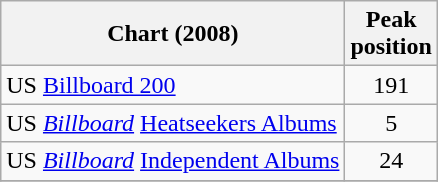<table class="wikitable sortable">
<tr>
<th>Chart (2008)</th>
<th>Peak<br>position</th>
</tr>
<tr>
<td>US <a href='#'>Billboard 200</a></td>
<td align="center">191</td>
</tr>
<tr>
<td>US <em><a href='#'>Billboard</a></em> <a href='#'>Heatseekers Albums</a></td>
<td align="center">5</td>
</tr>
<tr>
<td>US <em><a href='#'>Billboard</a></em> <a href='#'>Independent Albums</a></td>
<td align="center">24</td>
</tr>
<tr>
</tr>
</table>
